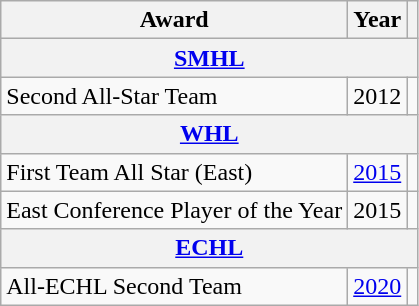<table class="wikitable">
<tr>
<th>Award</th>
<th>Year</th>
<th></th>
</tr>
<tr>
<th colspan="3"><a href='#'>SMHL</a></th>
</tr>
<tr>
<td>Second All-Star Team</td>
<td>2012</td>
<td></td>
</tr>
<tr>
<th colspan="3"><a href='#'>WHL</a></th>
</tr>
<tr>
<td>First Team All Star (East)</td>
<td><a href='#'>2015</a></td>
<td></td>
</tr>
<tr>
<td>East Conference Player of the Year</td>
<td>2015</td>
<td></td>
</tr>
<tr>
<th colspan=3><a href='#'>ECHL</a></th>
</tr>
<tr>
<td>All-ECHL Second Team</td>
<td><a href='#'>2020</a></td>
<td></td>
</tr>
</table>
